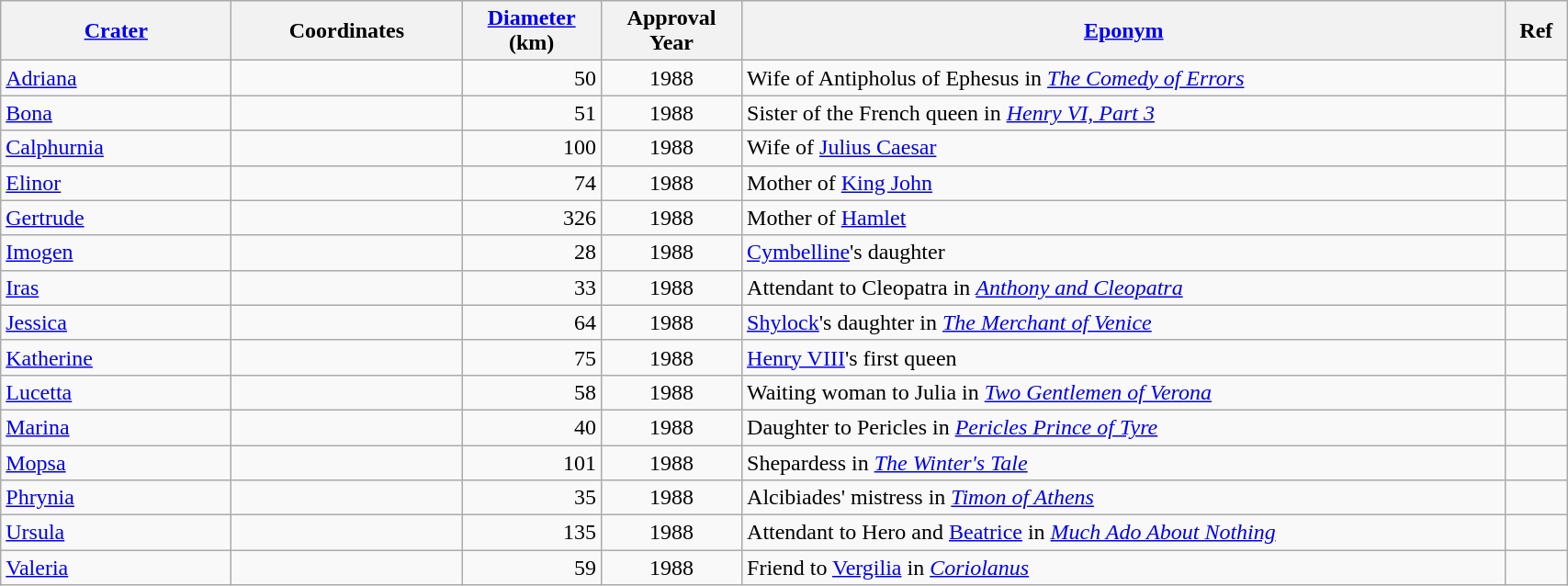<table class="wikitable sortable" style="min-width: 90%">
<tr>
<th style="width:10em"><a href='#'>Crater</a></th>
<th style="width:10em">Coordinates</th>
<th><a href='#'>Diameter</a><br>(km)</th>
<th>Approval<br>Year</th>
<th class="unsortable"><a href='#'>Eponym</a></th>
<th class="unsortable">Ref</th>
</tr>
<tr id="Adriana">
<td><a href='#'>Adriana</a></td>
<td></td>
<td align=right>50</td>
<td align=center>1988</td>
<td>Wife of Antipholus of Ephesus in <em><a href='#'>The Comedy of Errors</a></em></td>
<td></td>
</tr>
<tr id="Bona">
<td><a href='#'>Bona</a></td>
<td></td>
<td align=right>51</td>
<td align=center>1988</td>
<td>Sister of the French queen in <em><a href='#'>Henry VI, Part 3</a></em></td>
<td></td>
</tr>
<tr id="Calphurnia">
<td><a href='#'>Calphurnia</a></td>
<td></td>
<td align=right>100</td>
<td align=center>1988</td>
<td>Wife of <a href='#'>Julius Caesar</a></td>
<td></td>
</tr>
<tr id="Elinor">
<td><a href='#'>Elinor</a></td>
<td></td>
<td align=right>74</td>
<td align=center>1988</td>
<td>Mother of <a href='#'>King John</a></td>
<td></td>
</tr>
<tr id="Gertrude">
<td><a href='#'>Gertrude</a></td>
<td></td>
<td align=right>326</td>
<td align=center>1988</td>
<td>Mother of <a href='#'>Hamlet</a></td>
<td></td>
</tr>
<tr id="Imogen">
<td><a href='#'>Imogen</a></td>
<td></td>
<td align=right>28</td>
<td align=center>1988</td>
<td><a href='#'>Cymbelline</a>'s daughter</td>
<td></td>
</tr>
<tr id="Iras">
<td><a href='#'>Iras</a></td>
<td></td>
<td align=right>33</td>
<td align=center>1988</td>
<td>Attendant to Cleopatra in <em><a href='#'>Anthony and Cleopatra</a></em></td>
<td></td>
</tr>
<tr id="Jessica">
<td><a href='#'>Jessica</a></td>
<td></td>
<td align=right>64</td>
<td align=center>1988</td>
<td><a href='#'>Shylock</a>'s daughter in <em><a href='#'>The Merchant of Venice</a></em></td>
<td></td>
</tr>
<tr id="Katherine">
<td><a href='#'>Katherine</a></td>
<td></td>
<td align=right>75</td>
<td align=center>1988</td>
<td><a href='#'>Henry VIII</a>'s first queen</td>
<td></td>
</tr>
<tr id="Lucetta">
<td><a href='#'>Lucetta</a></td>
<td></td>
<td align=right>58</td>
<td align=center>1988</td>
<td>Waiting woman to Julia in <em><a href='#'>Two Gentlemen of Verona</a></em></td>
<td></td>
</tr>
<tr id="Marina">
<td><a href='#'>Marina</a></td>
<td></td>
<td align=right>40</td>
<td align=center>1988</td>
<td>Daughter to Pericles in <em><a href='#'>Pericles Prince of Tyre</a></em></td>
<td></td>
</tr>
<tr id="Mopsa">
<td><a href='#'>Mopsa</a></td>
<td></td>
<td align=right>101</td>
<td align=center>1988</td>
<td>Shepardess in <em><a href='#'>The Winter's Tale</a></em></td>
<td></td>
</tr>
<tr id="Phrynia">
<td><a href='#'>Phrynia</a></td>
<td></td>
<td align=right>35</td>
<td align=center>1988</td>
<td>Alcibiades' mistress in <em><a href='#'>Timon of Athens</a></em></td>
<td></td>
</tr>
<tr id="Ursula">
<td><a href='#'>Ursula</a></td>
<td></td>
<td align=right>135</td>
<td align=center>1988</td>
<td>Attendant to Hero and <a href='#'>Beatrice</a> in <em><a href='#'>Much Ado About Nothing</a></em></td>
<td></td>
</tr>
<tr id="Valeria">
<td><a href='#'>Valeria</a></td>
<td></td>
<td align=right>59</td>
<td align=center>1988</td>
<td>Friend to <a href='#'>Vergilia</a> in <em><a href='#'>Coriolanus</a></em></td>
<td></td>
</tr>
</table>
